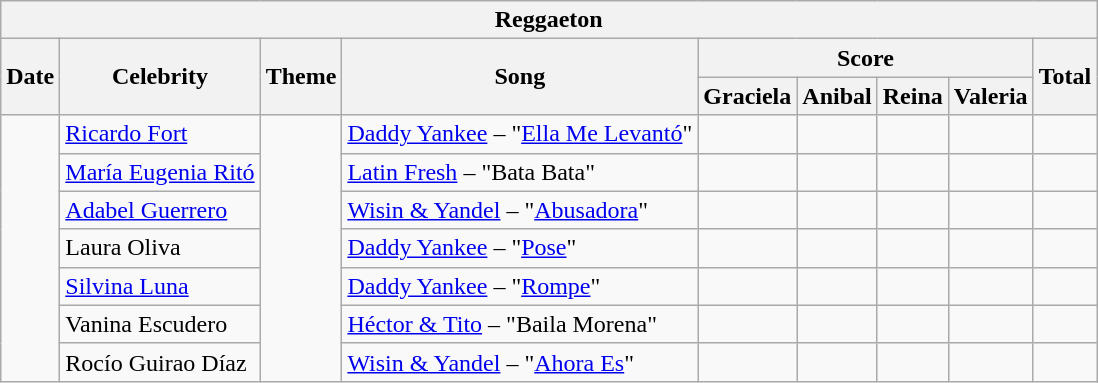<table class="wikitable collapsible collapsed">
<tr>
<th colspan="10" align=center>Reggaeton</th>
</tr>
<tr>
<th rowspan="2">Date</th>
<th rowspan="2">Celebrity</th>
<th rowspan="2">Theme</th>
<th rowspan="2">Song</th>
<th colspan="4">Score</th>
<th rowspan="2">Total</th>
</tr>
<tr>
<th>Graciela</th>
<th>Anibal</th>
<th>Reina</th>
<th>Valeria</th>
</tr>
<tr>
<td rowspan="7"></td>
<td><a href='#'>Ricardo Fort</a></td>
<td rowspan="7"></td>
<td><a href='#'>Daddy Yankee</a> – "<a href='#'>Ella Me Levantó</a>"</td>
<td></td>
<td></td>
<td></td>
<td></td>
<td></td>
</tr>
<tr>
<td><a href='#'>María Eugenia Ritó</a></td>
<td><a href='#'>Latin Fresh</a> – "Bata Bata"</td>
<td></td>
<td></td>
<td></td>
<td></td>
<td></td>
</tr>
<tr>
<td><a href='#'>Adabel Guerrero</a></td>
<td><a href='#'>Wisin & Yandel</a> – "<a href='#'>Abusadora</a>"</td>
<td></td>
<td></td>
<td></td>
<td></td>
<td></td>
</tr>
<tr>
<td>Laura Oliva</td>
<td><a href='#'>Daddy Yankee</a> – "<a href='#'>Pose</a>"</td>
<td></td>
<td></td>
<td></td>
<td></td>
<td></td>
</tr>
<tr>
<td><a href='#'>Silvina Luna</a></td>
<td><a href='#'>Daddy Yankee</a> – "<a href='#'>Rompe</a>"</td>
<td></td>
<td></td>
<td></td>
<td></td>
<td></td>
</tr>
<tr>
<td>Vanina Escudero</td>
<td><a href='#'>Héctor & Tito</a> – "Baila Morena"</td>
<td></td>
<td></td>
<td></td>
<td></td>
<td></td>
</tr>
<tr>
<td>Rocío Guirao Díaz</td>
<td><a href='#'>Wisin & Yandel</a> – "<a href='#'>Ahora Es</a>"</td>
<td></td>
<td></td>
<td></td>
<td></td>
<td></td>
</tr>
</table>
